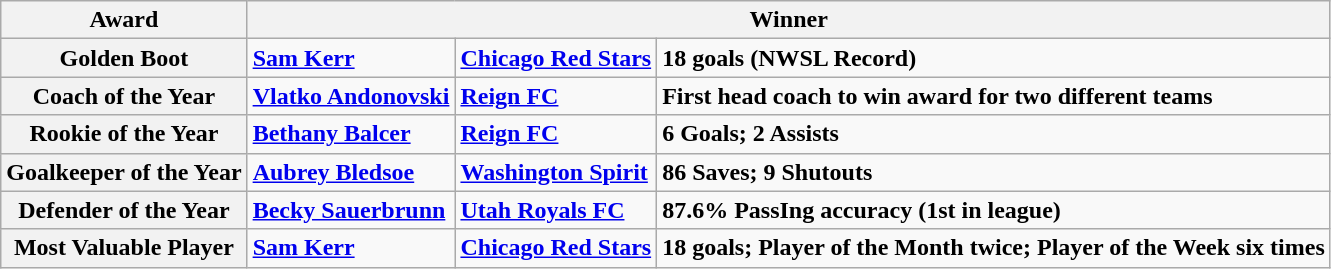<table class="wikitable">
<tr>
<th>Award</th>
<th colspan=3>Winner</th>
</tr>
<tr>
<th>Golden Boot</th>
<td><strong> <a href='#'>Sam Kerr</a></strong></td>
<td><strong><a href='#'>Chicago Red Stars</a></strong></td>
<td><strong>18 goals (NWSL Record)</strong></td>
</tr>
<tr>
<th>Coach of the Year</th>
<td><strong> <a href='#'>Vlatko Andonovski</a></strong></td>
<td><strong><a href='#'>Reign FC</a></strong></td>
<td><strong>First head coach to win award for two different teams</strong></td>
</tr>
<tr>
<th>Rookie of the Year</th>
<td><strong> <a href='#'>Bethany Balcer</a></strong></td>
<td><strong><a href='#'>Reign FC</a></strong></td>
<td><strong>6 Goals; 2 Assists</strong></td>
</tr>
<tr>
<th>Goalkeeper of the Year</th>
<td><strong> <a href='#'>Aubrey Bledsoe</a></strong></td>
<td><strong><a href='#'>Washington Spirit</a></strong></td>
<td><strong>86 Saves; 9 Shutouts</strong></td>
</tr>
<tr>
<th>Defender of the Year</th>
<td><strong> <a href='#'>Becky Sauerbrunn</a></strong></td>
<td><strong><a href='#'>Utah Royals FC</a></strong></td>
<td><strong>87.6% PassIng accuracy (1st in league)</strong></td>
</tr>
<tr>
<th>Most Valuable Player</th>
<td><strong> <a href='#'>Sam Kerr</a></strong></td>
<td><strong><a href='#'>Chicago Red Stars</a></strong></td>
<td><strong>18 goals; Player of the Month twice; Player of the Week six times</strong></td>
</tr>
</table>
